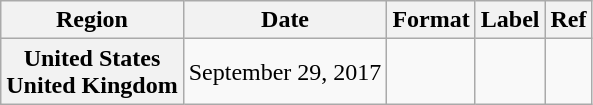<table class="wikitable plainrowheaders">
<tr>
<th>Region</th>
<th>Date</th>
<th>Format</th>
<th>Label</th>
<th>Ref</th>
</tr>
<tr>
<th scope="row">United States<br>United Kingdom</th>
<td>September 29, 2017</td>
<td></td>
<td></td>
<td style="text-align:center;"></td>
</tr>
</table>
